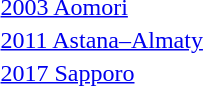<table>
<tr>
<td><a href='#'>2003 Aomori</a></td>
<td></td>
<td></td>
<td></td>
</tr>
<tr>
<td><a href='#'>2011 Astana–Almaty</a></td>
<td></td>
<td></td>
<td></td>
</tr>
<tr>
<td><a href='#'>2017 Sapporo</a></td>
<td></td>
<td></td>
<td></td>
</tr>
</table>
